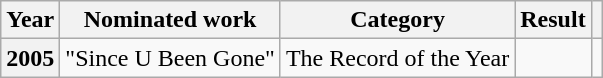<table class="wikitable plainrowheaders">
<tr>
<th>Year</th>
<th>Nominated work</th>
<th>Category</th>
<th>Result</th>
<th></th>
</tr>
<tr>
<th scope="row">2005</th>
<td>"Since U Been Gone"</td>
<td>The Record of the Year</td>
<td></td>
<td align="center"></td>
</tr>
</table>
